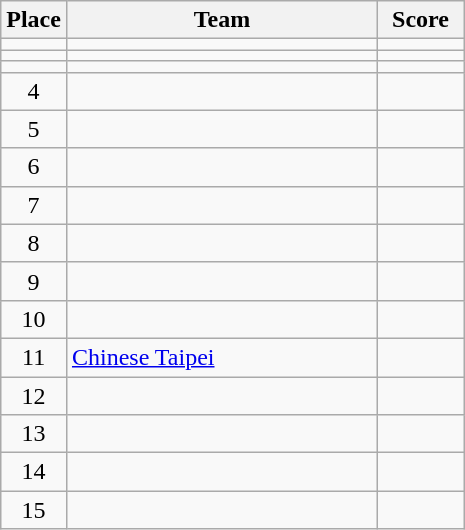<table class="wikitable" style="text-align:center;">
<tr>
<th width=30>Place</th>
<th width=200>Team</th>
<th width=50>Score</th>
</tr>
<tr>
<td></td>
<td align="left"></td>
<td></td>
</tr>
<tr>
<td></td>
<td align="left"></td>
<td></td>
</tr>
<tr>
<td></td>
<td align="left"></td>
<td></td>
</tr>
<tr>
<td>4</td>
<td align="left"></td>
<td></td>
</tr>
<tr>
<td>5</td>
<td align="left"></td>
<td></td>
</tr>
<tr>
<td>6</td>
<td align="left"></td>
<td></td>
</tr>
<tr>
<td>7</td>
<td align="left"></td>
<td></td>
</tr>
<tr>
<td>8</td>
<td align="left"></td>
<td></td>
</tr>
<tr>
<td>9</td>
<td align="left"></td>
<td></td>
</tr>
<tr>
<td>10</td>
<td align="left"></td>
<td></td>
</tr>
<tr>
<td>11</td>
<td align="left"> <a href='#'>Chinese Taipei</a></td>
<td></td>
</tr>
<tr>
<td>12</td>
<td align="left"></td>
<td></td>
</tr>
<tr>
<td>13</td>
<td align="left"></td>
<td></td>
</tr>
<tr>
<td>14</td>
<td align="left"></td>
<td></td>
</tr>
<tr>
<td>15</td>
<td align="left"></td>
<td></td>
</tr>
</table>
